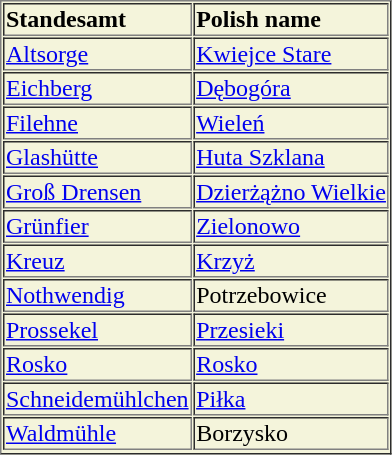<table border=1 cellspacing=1 bgcolor="#F4F4DB">
<tr>
<td><strong>Standesamt</strong></td>
<td><strong>Polish name</strong></td>
</tr>
<tr>
<td><a href='#'>Altsorge</a></td>
<td><a href='#'>Kwiejce Stare</a></td>
</tr>
<tr>
<td><a href='#'>Eichberg</a></td>
<td><a href='#'>Dębogóra</a></td>
</tr>
<tr>
<td><a href='#'>Filehne</a></td>
<td><a href='#'>Wieleń</a></td>
</tr>
<tr>
<td><a href='#'>Glashütte</a></td>
<td><a href='#'>Huta Szklana</a></td>
</tr>
<tr>
<td><a href='#'>Groß Drensen</a></td>
<td><a href='#'>Dzierżążno Wielkie</a></td>
</tr>
<tr>
<td><a href='#'>Grünfier</a></td>
<td><a href='#'>Zielonowo</a></td>
</tr>
<tr>
<td><a href='#'>Kreuz</a></td>
<td><a href='#'>Krzyż</a></td>
</tr>
<tr>
<td><a href='#'>Nothwendig</a></td>
<td>Potrzebowice</td>
</tr>
<tr>
<td><a href='#'>Prossekel</a></td>
<td><a href='#'>Przesieki</a></td>
</tr>
<tr>
<td><a href='#'>Rosko</a></td>
<td><a href='#'>Rosko</a></td>
</tr>
<tr>
<td><a href='#'>Schneidemühlchen</a></td>
<td><a href='#'>Piłka</a></td>
</tr>
<tr>
<td><a href='#'>Waldmühle</a></td>
<td>Borzysko</td>
</tr>
<tr>
</tr>
</table>
